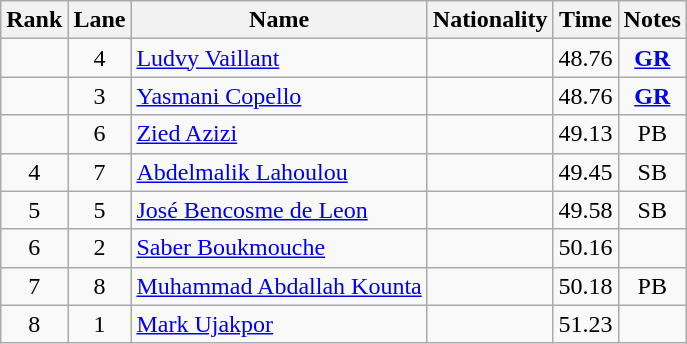<table class="wikitable sortable" style="text-align:center">
<tr>
<th>Rank</th>
<th>Lane</th>
<th>Name</th>
<th>Nationality</th>
<th>Time</th>
<th>Notes</th>
</tr>
<tr>
<td></td>
<td>4</td>
<td align=left><a href='#'>Ludvy Vaillant</a></td>
<td align=left></td>
<td>48.76</td>
<td><strong><a href='#'>GR</a></strong></td>
</tr>
<tr>
<td></td>
<td>3</td>
<td align=left><a href='#'>Yasmani Copello</a></td>
<td align=left></td>
<td>48.76</td>
<td><strong><a href='#'>GR</a></strong></td>
</tr>
<tr>
<td></td>
<td>6</td>
<td align=left><a href='#'>Zied Azizi</a></td>
<td align=left></td>
<td>49.13</td>
<td>PB</td>
</tr>
<tr>
<td>4</td>
<td>7</td>
<td align=left><a href='#'>Abdelmalik Lahoulou</a></td>
<td align=left></td>
<td>49.45</td>
<td>SB</td>
</tr>
<tr>
<td>5</td>
<td>5</td>
<td align=left><a href='#'>José Bencosme de Leon</a></td>
<td align=left></td>
<td>49.58</td>
<td>SB</td>
</tr>
<tr>
<td>6</td>
<td>2</td>
<td align=left><a href='#'>Saber Boukmouche</a></td>
<td align=left></td>
<td>50.16</td>
<td></td>
</tr>
<tr>
<td>7</td>
<td>8</td>
<td align=left><a href='#'>Muhammad Abdallah Kounta</a></td>
<td align=left></td>
<td>50.18</td>
<td>PB</td>
</tr>
<tr>
<td>8</td>
<td>1</td>
<td align=left><a href='#'>Mark Ujakpor</a></td>
<td align=left></td>
<td>51.23</td>
<td></td>
</tr>
</table>
